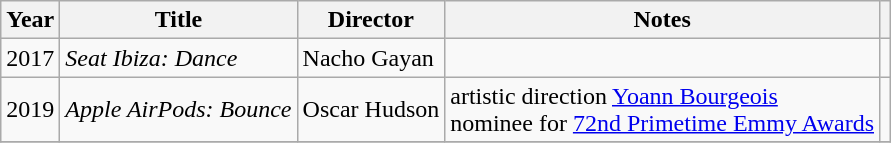<table class="wikitable sortable">
<tr>
<th>Year</th>
<th>Title</th>
<th>Director</th>
<th class="unsortable">Notes</th>
<th class="unsortable"></th>
</tr>
<tr>
<td>2017</td>
<td><em>Seat Ibiza: Dance</em></td>
<td>Nacho Gayan</td>
<td></td>
<td></td>
</tr>
<tr>
<td>2019</td>
<td><em>Apple AirPods: Bounce</em></td>
<td>Oscar Hudson</td>
<td>artistic direction <a href='#'>Yoann Bourgeois</a><br>nominee for <a href='#'>72nd Primetime Emmy Awards</a></td>
<td align="center"></td>
</tr>
<tr>
</tr>
</table>
